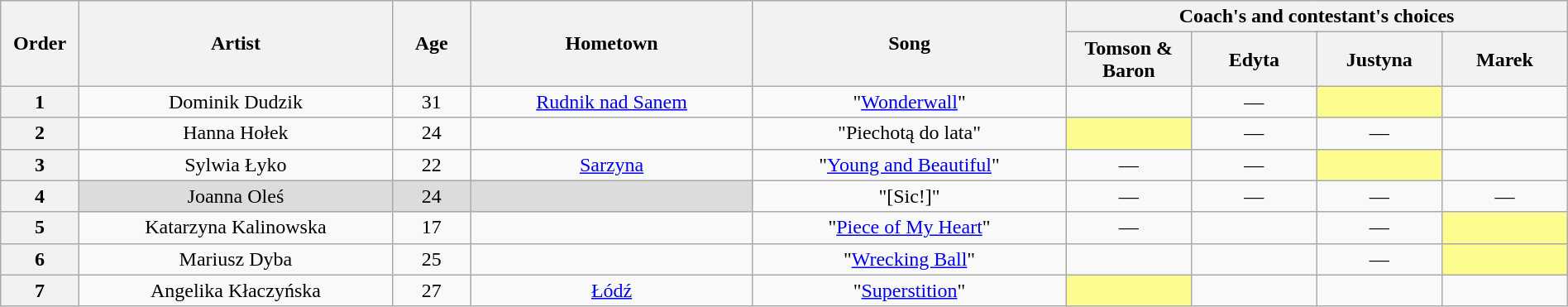<table class="wikitable" style="text-align:center; width:100%;">
<tr>
<th scope="col" rowspan="2" width="05%">Order</th>
<th scope="col" rowspan="2" width="20%">Artist</th>
<th scope="col" rowspan="2" width="05%">Age</th>
<th scope="col" rowspan="2" width="18%">Hometown</th>
<th scope="col" rowspan="2" width="20%">Song</th>
<th scope="col" colspan="4" width="32%">Coach's and contestant's choices</th>
</tr>
<tr>
<th width="08%">Tomson & Baron</th>
<th width="08%">Edyta</th>
<th width="08%">Justyna</th>
<th width="08%">Marek</th>
</tr>
<tr>
<th>1</th>
<td>Dominik Dudzik</td>
<td>31</td>
<td><a href='#'>Rudnik nad Sanem</a></td>
<td>"<a href='#'>Wonderwall</a>"</td>
<td><strong></strong></td>
<td>—</td>
<td style="background:#fdfc8f;"><strong></strong></td>
<td><strong></strong></td>
</tr>
<tr>
<th>2</th>
<td>Hanna Hołek</td>
<td>24</td>
<td></td>
<td>"Piechotą do lata"</td>
<td style="background:#fdfc8f;"><strong></strong></td>
<td>—</td>
<td>—</td>
<td><strong></strong></td>
</tr>
<tr>
<th>3</th>
<td>Sylwia Łyko</td>
<td>22</td>
<td><a href='#'>Sarzyna</a></td>
<td>"<a href='#'>Young and Beautiful</a>"</td>
<td>—</td>
<td>—</td>
<td style="background:#fdfc8f;"><strong></strong></td>
<td><strong></strong></td>
</tr>
<tr>
<th>4</th>
<td style="background:#DCDCDC;">Joanna Oleś</td>
<td style="background:#DCDCDC;">24</td>
<td style="background:#DCDCDC;"></td>
<td>"[Sic!]"</td>
<td>—</td>
<td>—</td>
<td>—</td>
<td>—</td>
</tr>
<tr>
<th>5</th>
<td>Katarzyna Kalinowska</td>
<td>17</td>
<td></td>
<td>"<a href='#'>Piece of My Heart</a>"</td>
<td>—</td>
<td><strong></strong></td>
<td>—</td>
<td style="background:#fdfc8f;"><strong></strong></td>
</tr>
<tr>
<th>6</th>
<td>Mariusz Dyba</td>
<td>25</td>
<td></td>
<td>"<a href='#'>Wrecking Ball</a>"</td>
<td><strong></strong></td>
<td><strong></strong></td>
<td>—</td>
<td style="background:#fdfc8f;"><strong></strong></td>
</tr>
<tr>
<th>7</th>
<td>Angelika Kłaczyńska</td>
<td>27</td>
<td><a href='#'>Łódź</a></td>
<td>"<a href='#'>Superstition</a>"</td>
<td style="background:#fdfc8f;"><strong></strong></td>
<td><strong></strong></td>
<td><strong></strong></td>
<td><strong></strong></td>
</tr>
</table>
